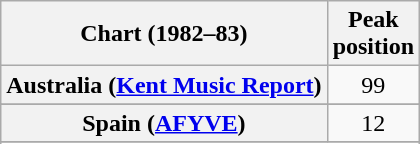<table class="wikitable sortable plainrowheaders" style="text-align:center">
<tr>
<th>Chart (1982–83)</th>
<th>Peak<br>position</th>
</tr>
<tr>
<th scope="row">Australia (<a href='#'>Kent Music Report</a>)</th>
<td>99</td>
</tr>
<tr>
</tr>
<tr>
</tr>
<tr>
</tr>
<tr>
</tr>
<tr>
<th scope="row">Spain (<a href='#'>AFYVE</a>)</th>
<td>12</td>
</tr>
<tr>
</tr>
<tr>
</tr>
</table>
